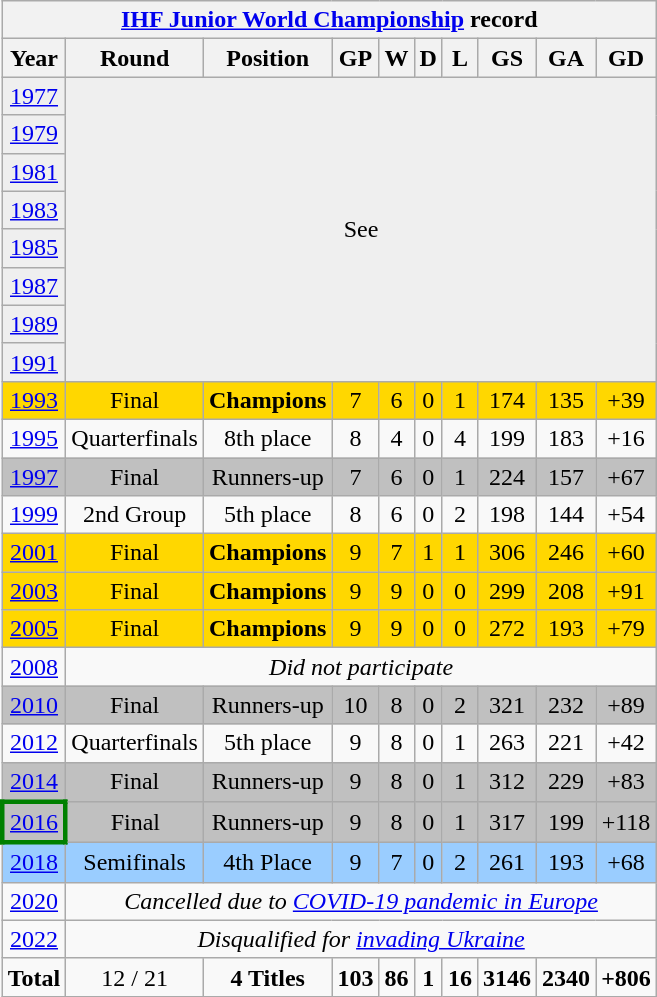<table class="wikitable" style="text-align: center;">
<tr>
<th colspan=10><a href='#'>IHF Junior World Championship</a> record</th>
</tr>
<tr>
<th>Year</th>
<th>Round</th>
<th>Position</th>
<th>GP</th>
<th>W</th>
<th>D</th>
<th>L</th>
<th>GS</th>
<th>GA</th>
<th>GD</th>
</tr>
<tr bgcolor="efefef">
<td> <a href='#'>1977</a></td>
<td colspan=10 rowspan=8>See </td>
</tr>
<tr bgcolor="efefef">
<td> <a href='#'>1979</a></td>
</tr>
<tr bgcolor="efefef">
<td> <a href='#'>1981</a></td>
</tr>
<tr bgcolor="efefef">
<td> <a href='#'>1983</a></td>
</tr>
<tr bgcolor="efefef">
<td> <a href='#'>1985</a></td>
</tr>
<tr bgcolor="efefef">
<td> <a href='#'>1987</a></td>
</tr>
<tr bgcolor="efefef">
<td> <a href='#'>1989</a></td>
</tr>
<tr bgcolor="efefef">
<td> <a href='#'>1991</a></td>
</tr>
<tr bgcolor=gold>
<td> <a href='#'>1993</a></td>
<td>Final</td>
<td><strong>Champions</strong></td>
<td>7</td>
<td>6</td>
<td>0</td>
<td>1</td>
<td>174</td>
<td>135</td>
<td>+39</td>
</tr>
<tr>
<td> <a href='#'>1995</a></td>
<td>Quarterfinals</td>
<td>8th place</td>
<td>8</td>
<td>4</td>
<td>0</td>
<td>4</td>
<td>199</td>
<td>183</td>
<td>+16</td>
</tr>
<tr bgcolor=silver>
<td> <a href='#'>1997</a></td>
<td>Final</td>
<td>Runners-up</td>
<td>7</td>
<td>6</td>
<td>0</td>
<td>1</td>
<td>224</td>
<td>157</td>
<td>+67</td>
</tr>
<tr>
<td> <a href='#'>1999</a></td>
<td>2nd Group</td>
<td>5th place</td>
<td>8</td>
<td>6</td>
<td>0</td>
<td>2</td>
<td>198</td>
<td>144</td>
<td>+54</td>
</tr>
<tr bgcolor=gold>
<td> <a href='#'>2001</a></td>
<td>Final</td>
<td><strong>Champions</strong></td>
<td>9</td>
<td>7</td>
<td>1</td>
<td>1</td>
<td>306</td>
<td>246</td>
<td>+60</td>
</tr>
<tr bgcolor=gold>
<td> <a href='#'>2003</a></td>
<td>Final</td>
<td><strong>Champions</strong></td>
<td>9</td>
<td>9</td>
<td>0</td>
<td>0</td>
<td>299</td>
<td>208</td>
<td>+91</td>
</tr>
<tr bgcolor=gold>
<td> <a href='#'>2005</a></td>
<td>Final</td>
<td><strong>Champions</strong></td>
<td>9</td>
<td>9</td>
<td>0</td>
<td>0</td>
<td>272</td>
<td>193</td>
<td>+79</td>
</tr>
<tr bgcolor=>
<td> <a href='#'>2008</a></td>
<td colspan=9><em>Did not participate</em></td>
</tr>
<tr bgcolor=silver>
<td> <a href='#'>2010</a></td>
<td>Final</td>
<td>Runners-up</td>
<td>10</td>
<td>8</td>
<td>0</td>
<td>2</td>
<td>321</td>
<td>232</td>
<td>+89</td>
</tr>
<tr>
<td> <a href='#'>2012</a></td>
<td>Quarterfinals</td>
<td>5th place</td>
<td>9</td>
<td>8</td>
<td>0</td>
<td>1</td>
<td>263</td>
<td>221</td>
<td>+42</td>
</tr>
<tr bgcolor=silver>
<td> <a href='#'>2014</a></td>
<td>Final</td>
<td>Runners-up</td>
<td>9</td>
<td>8</td>
<td>0</td>
<td>1</td>
<td>312</td>
<td>229</td>
<td>+83</td>
</tr>
<tr bgcolor=silver>
<td style="border: 3px solid green"> <a href='#'>2016</a></td>
<td>Final</td>
<td>Runners-up</td>
<td>9</td>
<td>8</td>
<td>0</td>
<td>1</td>
<td>317</td>
<td>199</td>
<td>+118</td>
</tr>
<tr bgcolor=#9acdff>
<td> <a href='#'>2018</a></td>
<td>Semifinals</td>
<td>4th Place</td>
<td>9</td>
<td>7</td>
<td>0</td>
<td>2</td>
<td>261</td>
<td>193</td>
<td>+68</td>
</tr>
<tr>
<td> <a href='#'>2020</a></td>
<td colspan=9><em>Cancelled due to <a href='#'>COVID-19 pandemic in Europe</a></em></td>
</tr>
<tr>
<td> <a href='#'>2022</a></td>
<td colspan=9><em>Disqualified for <a href='#'>invading Ukraine</a></em></td>
</tr>
<tr>
<td><strong>Total</strong></td>
<td>12 / 21</td>
<td><strong>4 Titles</strong></td>
<td><strong>103</strong></td>
<td><strong>86</strong></td>
<td><strong>1</strong></td>
<td><strong>16</strong></td>
<td><strong>3146</strong></td>
<td><strong>2340</strong></td>
<td><strong>+806</strong></td>
</tr>
</table>
